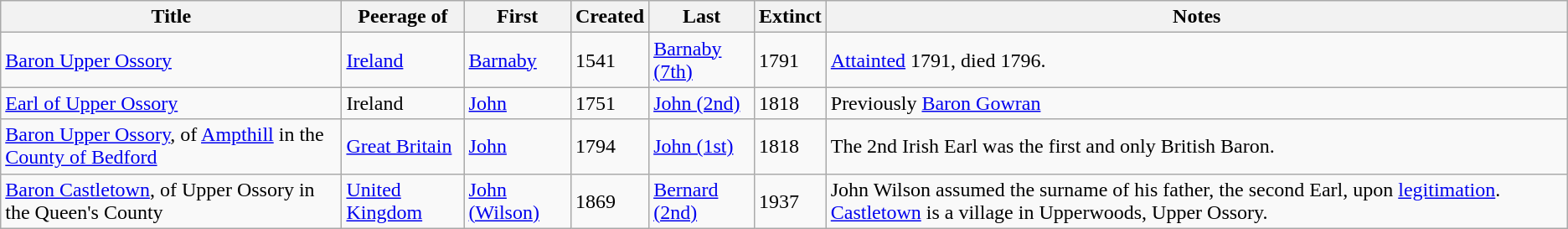<table class="wikitable">
<tr>
<th>Title</th>
<th>Peerage of</th>
<th>First</th>
<th>Created</th>
<th>Last</th>
<th>Extinct</th>
<th>Notes</th>
</tr>
<tr>
<td><a href='#'>Baron Upper Ossory</a></td>
<td><a href='#'>Ireland</a></td>
<td><a href='#'>Barnaby</a></td>
<td>1541</td>
<td><a href='#'>Barnaby (7th)</a></td>
<td>1791</td>
<td><a href='#'>Attainted</a> 1791, died 1796.</td>
</tr>
<tr>
<td><a href='#'>Earl of Upper Ossory</a></td>
<td>Ireland</td>
<td><a href='#'>John</a></td>
<td>1751</td>
<td><a href='#'>John (2nd)</a></td>
<td>1818</td>
<td>Previously <a href='#'>Baron Gowran</a></td>
</tr>
<tr>
<td><a href='#'>Baron Upper Ossory</a>, of <a href='#'>Ampthill</a> in the <a href='#'>County of Bedford</a></td>
<td><a href='#'>Great Britain</a></td>
<td><a href='#'>John</a></td>
<td>1794</td>
<td><a href='#'>John (1st)</a></td>
<td>1818</td>
<td>The 2nd Irish Earl was the first and only British Baron.</td>
</tr>
<tr>
<td><a href='#'>Baron Castletown</a>, of Upper Ossory in the Queen's County</td>
<td><a href='#'>United Kingdom</a></td>
<td><a href='#'>John (Wilson)</a></td>
<td>1869</td>
<td><a href='#'>Bernard (2nd)</a></td>
<td>1937</td>
<td>John Wilson assumed the surname of his father, the second Earl, upon <a href='#'>legitimation</a>. <a href='#'>Castletown</a> is a village in Upperwoods, Upper Ossory.</td>
</tr>
</table>
